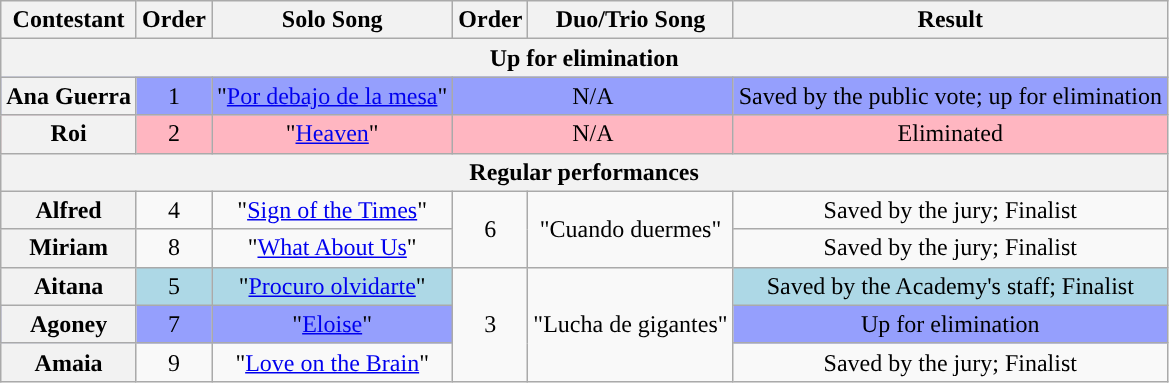<table class="wikitable plainrowheaders" style="text-align:center;">
<tr>
<th scope="col">Contestant</th>
<th scope="col">Order</th>
<th scope="col">Solo Song</th>
<th scope="col">Order</th>
<th scope="col">Duo/Trio Song</th>
<th scope="col">Result</th>
</tr>
<tr>
<th colspan="6">Up for elimination</th>
</tr>
<tr style="background:#959ffd;">
<th scope="row">Ana Guerra</th>
<td>1</td>
<td>"<a href='#'>Por debajo de la mesa</a>"</td>
<td colspan="2">N/A</td>
<td>Saved by the public vote; up for elimination</td>
</tr>
<tr style="background:lightpink">
<th scope="row">Roi</th>
<td>2</td>
<td>"<a href='#'>Heaven</a>"</td>
<td colspan="2">N/A</td>
<td>Eliminated</td>
</tr>
<tr>
<th colspan="6">Regular performances</th>
</tr>
<tr>
<th scope="row">Alfred</th>
<td>4</td>
<td>"<a href='#'>Sign of the Times</a>"</td>
<td rowspan="2">6</td>
<td rowspan="2">"Cuando duermes"</td>
<td>Saved by the jury; Finalist</td>
</tr>
<tr>
<th scope="row">Miriam</th>
<td>8</td>
<td>"<a href='#'>What About Us</a>"</td>
<td>Saved by the jury; Finalist</td>
</tr>
<tr>
<th scope="row">Aitana</th>
<td style="background:lightblue">5</td>
<td style="background:lightblue">"<a href='#'>Procuro olvidarte</a>"</td>
<td rowspan="3">3</td>
<td rowspan="3">"Lucha de gigantes"</td>
<td style="background:lightblue">Saved by the Academy's staff; Finalist</td>
</tr>
<tr style="background:#959ffd;">
<th scope="row">Agoney</th>
<td>7</td>
<td>"<a href='#'>Eloise</a>"</td>
<td>Up for elimination</td>
</tr>
<tr>
<th scope="row">Amaia</th>
<td>9</td>
<td>"<a href='#'>Love on the Brain</a>"</td>
<td>Saved by the jury; Finalist</td>
</tr>
</table>
